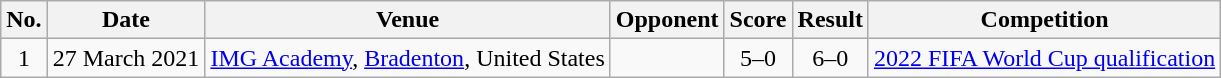<table class="wikitable sortable">
<tr>
<th scope="col">No.</th>
<th scope="col">Date</th>
<th scope="col">Venue</th>
<th scope="col">Opponent</th>
<th scope="col">Score</th>
<th scope="col">Result</th>
<th scope="col">Competition</th>
</tr>
<tr>
<td style="text-align:center">1</td>
<td>27 March 2021</td>
<td><a href='#'>IMG Academy</a>, <a href='#'>Bradenton</a>, United States</td>
<td></td>
<td style="text-align:center">5–0</td>
<td style="text-align:center">6–0</td>
<td><a href='#'>2022 FIFA World Cup qualification</a></td>
</tr>
</table>
